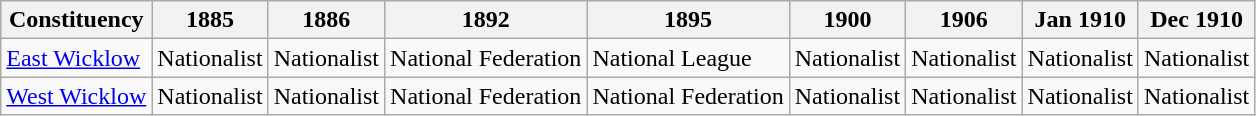<table class="wikitable sortable">
<tr>
<th>Constituency</th>
<th>1885</th>
<th>1886</th>
<th>1892</th>
<th>1895</th>
<th>1900</th>
<th>1906</th>
<th>Jan 1910</th>
<th>Dec 1910</th>
</tr>
<tr>
<td><a href='#'>East Wicklow</a></td>
<td bgcolor=>Nationalist</td>
<td bgcolor=>Nationalist</td>
<td bgcolor=>National Federation</td>
<td bgcolor=>National League</td>
<td bgcolor=>Nationalist</td>
<td bgcolor=>Nationalist</td>
<td bgcolor=>Nationalist</td>
<td bgcolor=>Nationalist</td>
</tr>
<tr>
<td><a href='#'>West Wicklow</a></td>
<td bgcolor=>Nationalist</td>
<td bgcolor=>Nationalist</td>
<td bgcolor=>National Federation</td>
<td bgcolor=>National Federation</td>
<td bgcolor=>Nationalist</td>
<td bgcolor=>Nationalist</td>
<td bgcolor=>Nationalist</td>
<td bgcolor=>Nationalist</td>
</tr>
</table>
